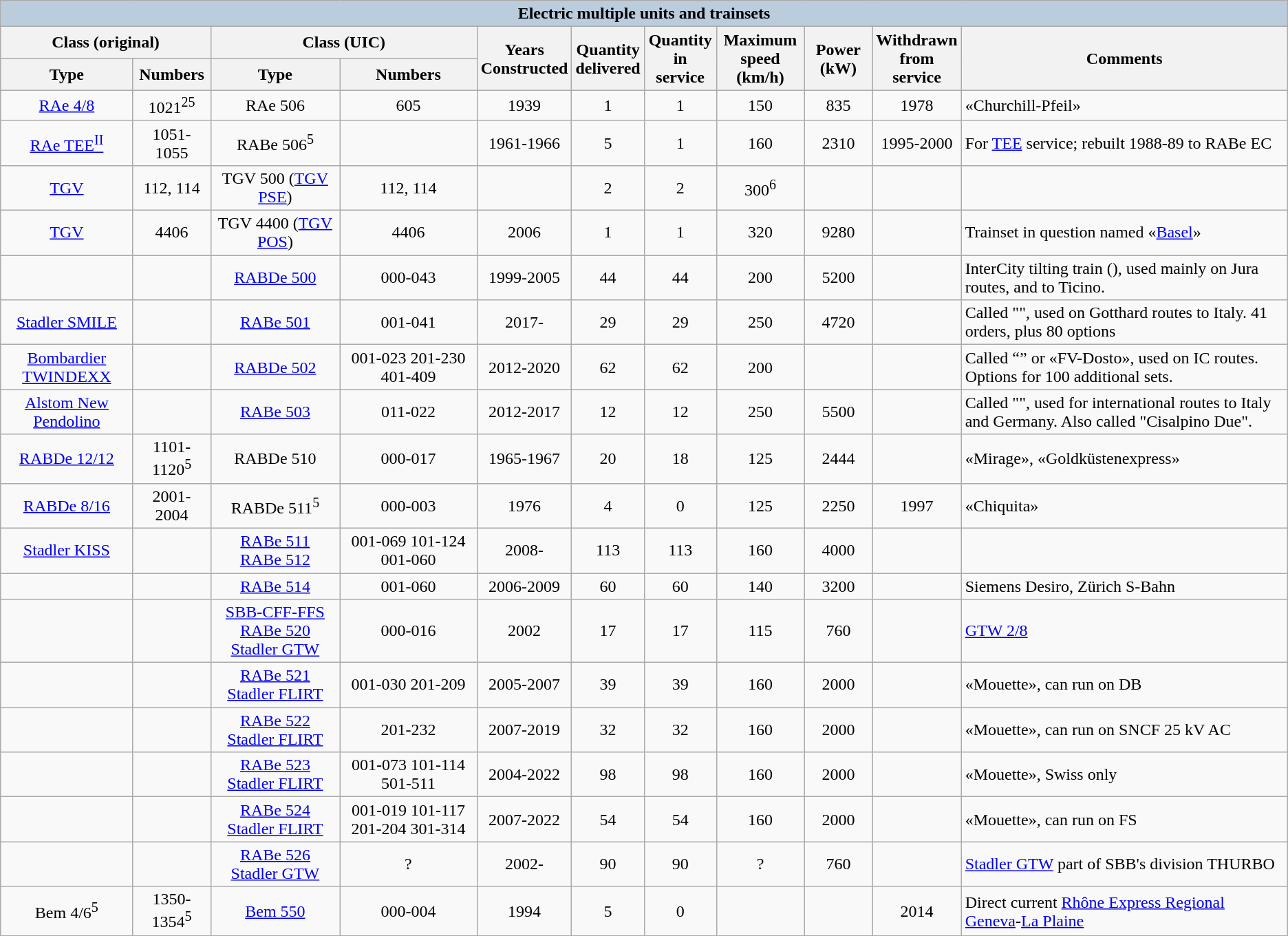<table class="wikitable sortable" style=text-align:center>
<tr>
<th colspan = "11"  style="background:#BBCCDD">Electric multiple units and trainsets</th>
</tr>
<tr>
<th colspan = "2">Class (original)</th>
<th colspan = "2">Class (UIC)</th>
<th rowspan = "2">Years<br>Constructed</th>
<th rowspan = "2">Quantity<br>delivered</th>
<th rowspan = "2">Quantity<br>in service</th>
<th rowspan = "2">Maximum<br>speed (km/h)</th>
<th rowspan = "2">Power (kW)</th>
<th rowspan = "2">Withdrawn<br>from<br>service</th>
<th rowspan = "2">Comments</th>
</tr>
<tr>
<th>Type</th>
<th>Numbers</th>
<th>Type</th>
<th>Numbers</th>
</tr>
<tr>
<td><a href='#'>RAe 4/8</a></td>
<td>1021<sup>25</sup></td>
<td>RAe 506</td>
<td>605</td>
<td>1939</td>
<td>1</td>
<td>1</td>
<td>150</td>
<td>835</td>
<td>1978</td>
<td align=left>«Churchill-Pfeil»</td>
</tr>
<tr ---->
<td><a href='#'>RAe TEE<sup>II</sup></a></td>
<td>1051-1055</td>
<td>RABe 506<sup>5</sup></td>
<td></td>
<td>1961-1966</td>
<td>5</td>
<td>1</td>
<td>160</td>
<td>2310</td>
<td>1995-2000</td>
<td align=left>For <a href='#'>TEE</a> service; rebuilt 1988-89 to RABe EC</td>
</tr>
<tr ---->
<td><a href='#'>TGV</a></td>
<td>112, 114</td>
<td>TGV 500 (<a href='#'>TGV PSE</a>)</td>
<td>112, 114</td>
<td></td>
<td>2</td>
<td>2</td>
<td>300<sup>6</sup></td>
<td></td>
<td></td>
<td align=left></td>
</tr>
<tr ---->
<td><a href='#'>TGV</a></td>
<td>4406</td>
<td>TGV 4400 (<a href='#'>TGV POS</a>)</td>
<td>4406</td>
<td>2006</td>
<td>1</td>
<td>1</td>
<td>320</td>
<td>9280</td>
<td></td>
<td align=left>Trainset in question named «<a href='#'>Basel</a>»</td>
</tr>
<tr ---->
<td></td>
<td></td>
<td><a href='#'>RABDe 500</a></td>
<td>000-043</td>
<td>1999-2005</td>
<td>44</td>
<td>44</td>
<td>200</td>
<td>5200</td>
<td></td>
<td align=left>InterCity tilting train (), used mainly on Jura routes, and to Ticino.</td>
</tr>
<tr ---->
<td><a href='#'>Stadler SMILE</a></td>
<td></td>
<td><a href='#'>RABe 501</a></td>
<td>001-041</td>
<td>2017-</td>
<td>29</td>
<td>29</td>
<td>250</td>
<td>4720</td>
<td></td>
<td align=left>Called "", used on Gotthard routes to Italy. 41 orders, plus 80 options</td>
</tr>
<tr ---->
<td><a href='#'>Bombardier TWINDEXX</a></td>
<td></td>
<td><a href='#'>RABDe 502</a></td>
<td>001-023 201-230 401-409</td>
<td>2012-2020</td>
<td>62</td>
<td>62</td>
<td>200</td>
<td></td>
<td></td>
<td align=left>Called “” or «FV-Dosto», used on IC routes. Options for 100 additional sets.</td>
</tr>
<tr ---->
<td><a href='#'>Alstom New Pendolino</a></td>
<td></td>
<td><a href='#'>RABe 503</a></td>
<td>011-022</td>
<td>2012-2017</td>
<td>12</td>
<td>12</td>
<td>250</td>
<td>5500</td>
<td></td>
<td align=left>Called "", used for international routes to Italy and Germany. Also called "Cisalpino Due".</td>
</tr>
<tr ---->
<td><a href='#'>RABDe 12/12</a></td>
<td>1101-1120<sup>5</sup></td>
<td>RABDe 510</td>
<td>000-017</td>
<td>1965-1967</td>
<td>20</td>
<td>18</td>
<td>125</td>
<td>2444</td>
<td></td>
<td align=left>«Mirage», «Goldküstenexpress»</td>
</tr>
<tr ---->
<td><a href='#'>RABDe 8/16</a></td>
<td>2001-2004</td>
<td>RABDe 511<sup>5</sup></td>
<td>000-003</td>
<td>1976</td>
<td>4</td>
<td>0</td>
<td>125</td>
<td>2250</td>
<td>1997</td>
<td align=left>«Chiquita»</td>
</tr>
<tr>
<td><a href='#'>Stadler KISS</a></td>
<td></td>
<td><a href='#'>RABe 511</a><br><a href='#'>RABe 512</a></td>
<td>001-069 101-124 001-060</td>
<td>2008-</td>
<td>113</td>
<td>113</td>
<td>160</td>
<td>4000</td>
<td></td>
<td></td>
</tr>
<tr ---->
<td></td>
<td></td>
<td><a href='#'>RABe 514</a></td>
<td>001-060</td>
<td>2006-2009</td>
<td>60</td>
<td>60</td>
<td>140</td>
<td>3200</td>
<td></td>
<td align=left>Siemens Desiro, Zürich S-Bahn</td>
</tr>
<tr ---->
<td></td>
<td></td>
<td><a href='#'>SBB-CFF-FFS RABe 520</a><br><a href='#'>Stadler GTW</a></td>
<td>000-016</td>
<td>2002</td>
<td>17</td>
<td>17</td>
<td>115</td>
<td>760</td>
<td></td>
<td align=left><a href='#'>GTW 2/8</a></td>
</tr>
<tr ---->
<td></td>
<td></td>
<td><a href='#'>RABe 521</a><br><a href='#'>Stadler FLIRT</a></td>
<td>001-030 201-209</td>
<td>2005-2007</td>
<td>39</td>
<td>39</td>
<td>160</td>
<td>2000</td>
<td></td>
<td align=left>«Mouette», can run on DB</td>
</tr>
<tr ---->
<td></td>
<td></td>
<td><a href='#'>RABe 522</a><br><a href='#'>Stadler FLIRT</a></td>
<td>201-232</td>
<td>2007-2019</td>
<td>32</td>
<td>32</td>
<td>160</td>
<td>2000</td>
<td></td>
<td align=left>«Mouette», can run on SNCF 25 kV AC</td>
</tr>
<tr ---->
<td></td>
<td></td>
<td><a href='#'>RABe 523</a><br><a href='#'>Stadler FLIRT</a></td>
<td>001-073 101-114 501-511</td>
<td>2004-2022</td>
<td>98</td>
<td>98</td>
<td>160</td>
<td>2000</td>
<td></td>
<td align=left>«Mouette», Swiss only</td>
</tr>
<tr ---->
<td></td>
<td></td>
<td><a href='#'>RABe 524</a><br><a href='#'>Stadler FLIRT</a></td>
<td>001-019 101-117 201-204 301-314</td>
<td>2007-2022</td>
<td>54</td>
<td>54</td>
<td>160</td>
<td>2000</td>
<td></td>
<td align=left>«Mouette», can run on FS</td>
</tr>
<tr ---->
<td></td>
<td></td>
<td><a href='#'>RABe 526</a><br><a href='#'>Stadler GTW</a></td>
<td>?</td>
<td>2002-</td>
<td>90</td>
<td>90</td>
<td>?</td>
<td>760</td>
<td></td>
<td align=left><a href='#'>Stadler GTW</a> part of SBB's division THURBO</td>
</tr>
<tr ---->
<td>Bem 4/6<sup>5</sup></td>
<td>1350-1354<sup>5</sup></td>
<td><a href='#'>Bem 550</a></td>
<td>000-004</td>
<td>1994</td>
<td>5</td>
<td>0</td>
<td></td>
<td></td>
<td>2014</td>
<td align=left>Direct current <a href='#'>Rhône Express Regional</a> <a href='#'>Geneva</a>-<a href='#'>La Plaine</a></td>
</tr>
</table>
